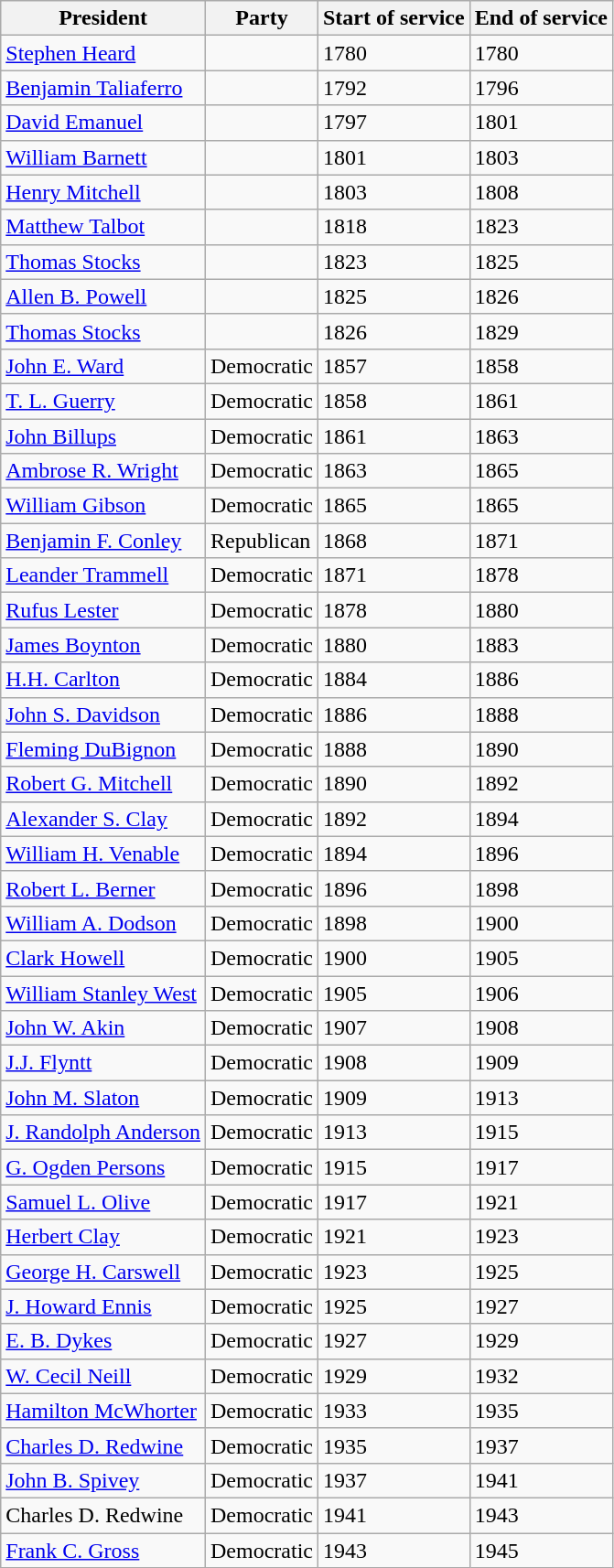<table class=wikitable>
<tr>
<th>President</th>
<th>Party</th>
<th>Start of service</th>
<th>End of service</th>
</tr>
<tr>
<td><a href='#'>Stephen Heard</a></td>
<td></td>
<td>1780</td>
<td>1780</td>
</tr>
<tr>
<td><a href='#'>Benjamin Taliaferro</a></td>
<td></td>
<td>1792</td>
<td>1796</td>
</tr>
<tr>
<td><a href='#'>David Emanuel</a></td>
<td></td>
<td>1797</td>
<td>1801</td>
</tr>
<tr>
<td><a href='#'>William Barnett</a></td>
<td></td>
<td>1801</td>
<td>1803</td>
</tr>
<tr>
<td><a href='#'>Henry Mitchell</a></td>
<td></td>
<td>1803</td>
<td>1808</td>
</tr>
<tr>
<td><a href='#'>Matthew Talbot</a></td>
<td></td>
<td>1818</td>
<td>1823</td>
</tr>
<tr>
<td><a href='#'>Thomas Stocks</a></td>
<td></td>
<td>1823</td>
<td>1825</td>
</tr>
<tr>
<td><a href='#'>Allen B. Powell</a></td>
<td></td>
<td>1825</td>
<td>1826</td>
</tr>
<tr>
<td><a href='#'>Thomas Stocks</a></td>
<td></td>
<td>1826</td>
<td>1829</td>
</tr>
<tr>
<td><a href='#'>John E. Ward</a></td>
<td>Democratic</td>
<td>1857</td>
<td>1858</td>
</tr>
<tr>
<td><a href='#'>T. L. Guerry</a></td>
<td>Democratic</td>
<td>1858</td>
<td>1861</td>
</tr>
<tr>
<td><a href='#'>John Billups</a></td>
<td>Democratic</td>
<td>1861</td>
<td>1863</td>
</tr>
<tr>
<td><a href='#'>Ambrose R. Wright</a></td>
<td>Democratic</td>
<td>1863</td>
<td>1865</td>
</tr>
<tr>
<td><a href='#'>William Gibson</a></td>
<td>Democratic</td>
<td>1865</td>
<td>1865</td>
</tr>
<tr>
<td><a href='#'>Benjamin F. Conley</a></td>
<td>Republican</td>
<td>1868</td>
<td>1871</td>
</tr>
<tr>
<td><a href='#'>Leander Trammell</a></td>
<td>Democratic</td>
<td>1871</td>
<td>1878</td>
</tr>
<tr>
<td><a href='#'>Rufus Lester</a></td>
<td>Democratic</td>
<td>1878</td>
<td>1880</td>
</tr>
<tr>
<td><a href='#'>James Boynton</a></td>
<td>Democratic</td>
<td>1880</td>
<td>1883</td>
</tr>
<tr>
<td><a href='#'>H.H. Carlton</a></td>
<td>Democratic</td>
<td>1884</td>
<td>1886</td>
</tr>
<tr>
<td><a href='#'>John S. Davidson</a></td>
<td>Democratic</td>
<td>1886</td>
<td>1888</td>
</tr>
<tr>
<td><a href='#'>Fleming DuBignon</a></td>
<td>Democratic</td>
<td>1888</td>
<td>1890</td>
</tr>
<tr>
<td><a href='#'>Robert G. Mitchell</a></td>
<td>Democratic</td>
<td>1890</td>
<td>1892</td>
</tr>
<tr>
<td><a href='#'>Alexander S. Clay</a></td>
<td>Democratic</td>
<td>1892</td>
<td>1894</td>
</tr>
<tr>
<td><a href='#'>William H. Venable</a></td>
<td>Democratic</td>
<td>1894</td>
<td>1896</td>
</tr>
<tr>
<td><a href='#'>Robert L. Berner</a></td>
<td>Democratic</td>
<td>1896</td>
<td>1898</td>
</tr>
<tr>
<td><a href='#'>William A. Dodson</a></td>
<td>Democratic</td>
<td>1898</td>
<td>1900</td>
</tr>
<tr>
<td><a href='#'>Clark Howell</a></td>
<td>Democratic</td>
<td>1900</td>
<td>1905</td>
</tr>
<tr>
<td><a href='#'>William Stanley West</a></td>
<td>Democratic</td>
<td>1905</td>
<td>1906</td>
</tr>
<tr>
<td><a href='#'>John W. Akin</a></td>
<td>Democratic</td>
<td>1907</td>
<td>1908</td>
</tr>
<tr>
<td><a href='#'>J.J. Flyntt</a></td>
<td>Democratic</td>
<td>1908</td>
<td>1909</td>
</tr>
<tr>
<td><a href='#'>John M. Slaton</a></td>
<td>Democratic</td>
<td>1909</td>
<td>1913</td>
</tr>
<tr>
<td><a href='#'>J. Randolph Anderson</a></td>
<td>Democratic</td>
<td>1913</td>
<td>1915</td>
</tr>
<tr>
<td><a href='#'>G. Ogden Persons</a></td>
<td>Democratic</td>
<td>1915</td>
<td>1917</td>
</tr>
<tr>
<td><a href='#'>Samuel L. Olive</a></td>
<td>Democratic</td>
<td>1917</td>
<td>1921</td>
</tr>
<tr>
<td><a href='#'>Herbert Clay</a></td>
<td>Democratic</td>
<td>1921</td>
<td>1923</td>
</tr>
<tr>
<td><a href='#'>George H. Carswell</a></td>
<td>Democratic</td>
<td>1923</td>
<td>1925</td>
</tr>
<tr>
<td><a href='#'>J. Howard Ennis</a></td>
<td>Democratic</td>
<td>1925</td>
<td>1927</td>
</tr>
<tr>
<td><a href='#'>E. B. Dykes</a></td>
<td>Democratic</td>
<td>1927</td>
<td>1929</td>
</tr>
<tr>
<td><a href='#'>W. Cecil Neill</a></td>
<td>Democratic</td>
<td>1929</td>
<td>1932</td>
</tr>
<tr>
<td><a href='#'>Hamilton McWhorter</a></td>
<td>Democratic</td>
<td>1933</td>
<td>1935</td>
</tr>
<tr>
<td><a href='#'>Charles D. Redwine</a></td>
<td>Democratic</td>
<td>1935</td>
<td>1937</td>
</tr>
<tr>
<td><a href='#'>John B. Spivey</a></td>
<td>Democratic</td>
<td>1937</td>
<td>1941</td>
</tr>
<tr>
<td>Charles D. Redwine</td>
<td>Democratic</td>
<td>1941</td>
<td>1943</td>
</tr>
<tr>
<td><a href='#'>Frank C. Gross</a></td>
<td>Democratic</td>
<td>1943</td>
<td>1945</td>
</tr>
</table>
